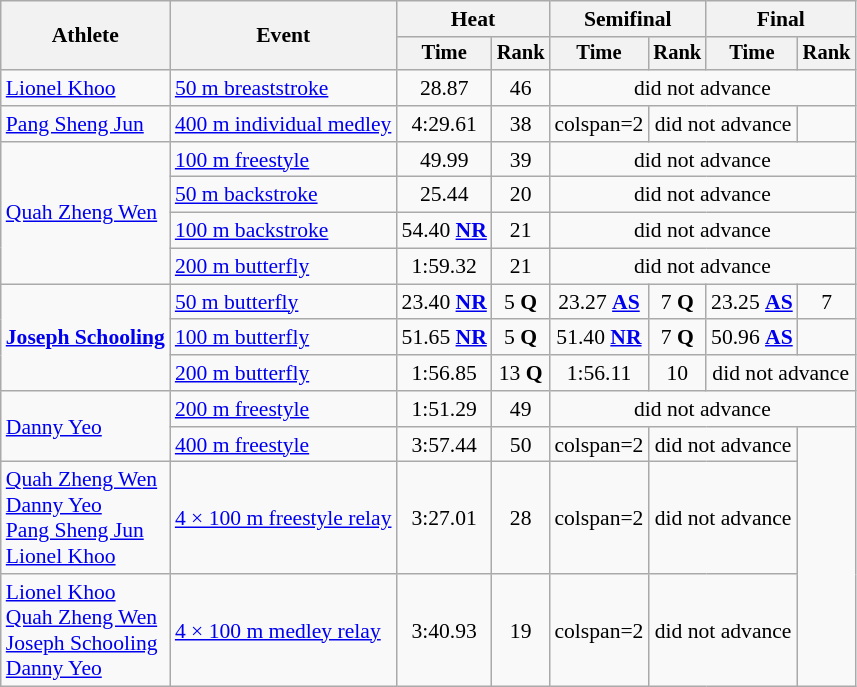<table class=wikitable style="font-size:90%">
<tr>
<th rowspan="2">Athlete</th>
<th rowspan="2">Event</th>
<th colspan="2">Heat</th>
<th colspan="2">Semifinal</th>
<th colspan="2">Final</th>
</tr>
<tr style="font-size:95%">
<th>Time</th>
<th>Rank</th>
<th>Time</th>
<th>Rank</th>
<th>Time</th>
<th>Rank</th>
</tr>
<tr align=center>
<td align=left><a href='#'>Lionel Khoo</a></td>
<td align=left><a href='#'>50 m breaststroke</a></td>
<td>28.87</td>
<td>46</td>
<td colspan=4>did not advance</td>
</tr>
<tr align=center>
<td align=left><a href='#'>Pang Sheng Jun</a></td>
<td align=left><a href='#'>400 m individual medley</a></td>
<td>4:29.61</td>
<td>38</td>
<td>colspan=2 </td>
<td colspan=2>did not advance</td>
</tr>
<tr align=center>
<td align=left rowspan=4><a href='#'>Quah Zheng Wen</a></td>
<td align=left><a href='#'>100 m freestyle</a></td>
<td>49.99</td>
<td>39</td>
<td colspan=4>did not advance</td>
</tr>
<tr align=center>
<td align=left><a href='#'>50 m backstroke</a></td>
<td>25.44</td>
<td>20</td>
<td colspan=4>did not advance</td>
</tr>
<tr align=center>
<td align=left><a href='#'>100 m backstroke</a></td>
<td>54.40 <strong><a href='#'>NR</a></strong></td>
<td>21</td>
<td colspan=4>did not advance</td>
</tr>
<tr align=center>
<td align=left><a href='#'>200 m butterfly</a></td>
<td>1:59.32</td>
<td>21</td>
<td colspan=4>did not advance</td>
</tr>
<tr align=center>
<td align=left rowspan=3><strong><a href='#'>Joseph Schooling</a></strong></td>
<td align=left><a href='#'>50 m butterfly</a></td>
<td>23.40 <strong><a href='#'>NR</a></strong></td>
<td>5 <strong>Q</strong></td>
<td>23.27 <strong><a href='#'>AS</a></strong></td>
<td>7 <strong>Q</strong></td>
<td>23.25 <strong><a href='#'>AS</a></strong></td>
<td>7</td>
</tr>
<tr align=center>
<td align=left><a href='#'>100 m butterfly</a></td>
<td>51.65 <strong><a href='#'>NR</a></strong></td>
<td>5 <strong>Q</strong></td>
<td>51.40 <strong><a href='#'>NR</a></strong></td>
<td>7 <strong>Q</strong></td>
<td>50.96 <strong><a href='#'>AS</a></strong></td>
<td></td>
</tr>
<tr align=center>
<td align=left><a href='#'>200 m butterfly</a></td>
<td>1:56.85</td>
<td>13 <strong>Q</strong></td>
<td>1:56.11</td>
<td>10</td>
<td colspan=2>did not advance</td>
</tr>
<tr align=center>
<td align=left rowspan=2><a href='#'>Danny Yeo</a></td>
<td align=left><a href='#'>200 m freestyle</a></td>
<td>1:51.29</td>
<td>49</td>
<td colspan=4>did not advance</td>
</tr>
<tr align=center>
<td align=left><a href='#'>400 m freestyle</a></td>
<td>3:57.44</td>
<td>50</td>
<td>colspan=2 </td>
<td colspan=2>did not advance</td>
</tr>
<tr align=center>
<td align=left><a href='#'>Quah Zheng Wen</a><br><a href='#'>Danny Yeo</a><br><a href='#'>Pang Sheng Jun</a><br><a href='#'>Lionel Khoo</a></td>
<td align=left><a href='#'>4 × 100 m freestyle relay</a></td>
<td>3:27.01</td>
<td>28</td>
<td>colspan=2 </td>
<td colspan=2>did not advance</td>
</tr>
<tr align=center>
<td align=left><a href='#'>Lionel Khoo</a><br><a href='#'>Quah Zheng Wen</a><br><a href='#'>Joseph Schooling</a><br><a href='#'>Danny Yeo</a></td>
<td align=left><a href='#'>4 × 100 m medley relay</a></td>
<td>3:40.93</td>
<td>19</td>
<td>colspan=2 </td>
<td colspan=2>did not advance</td>
</tr>
</table>
